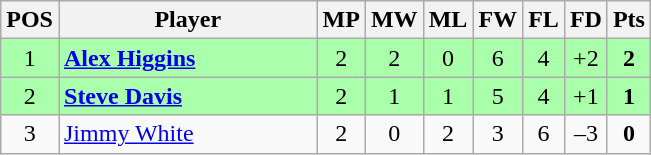<table class="wikitable" style="text-align: center;">
<tr>
<th width=20>POS</th>
<th width=165>Player</th>
<th width=20>MP</th>
<th width=20>MW</th>
<th width=20>ML</th>
<th width=20>FW</th>
<th width=20>FL</th>
<th width=20>FD</th>
<th width=20>Pts</th>
</tr>
<tr style="background:#aaffaa;">
<td>1</td>
<td style="text-align:left;"> <strong><a href='#'>Alex Higgins</a></strong></td>
<td>2</td>
<td>2</td>
<td>0</td>
<td>6</td>
<td>4</td>
<td>+2</td>
<td><strong>2</strong></td>
</tr>
<tr style="background:#aaffaa;">
<td>2</td>
<td style="text-align:left;"> <strong><a href='#'>Steve Davis</a></strong></td>
<td>2</td>
<td>1</td>
<td>1</td>
<td>5</td>
<td>4</td>
<td>+1</td>
<td><strong>1</strong></td>
</tr>
<tr>
<td>3</td>
<td style="text-align:left;"> <a href='#'>Jimmy White</a></td>
<td>2</td>
<td>0</td>
<td>2</td>
<td>3</td>
<td>6</td>
<td>–3</td>
<td><strong>0</strong></td>
</tr>
</table>
